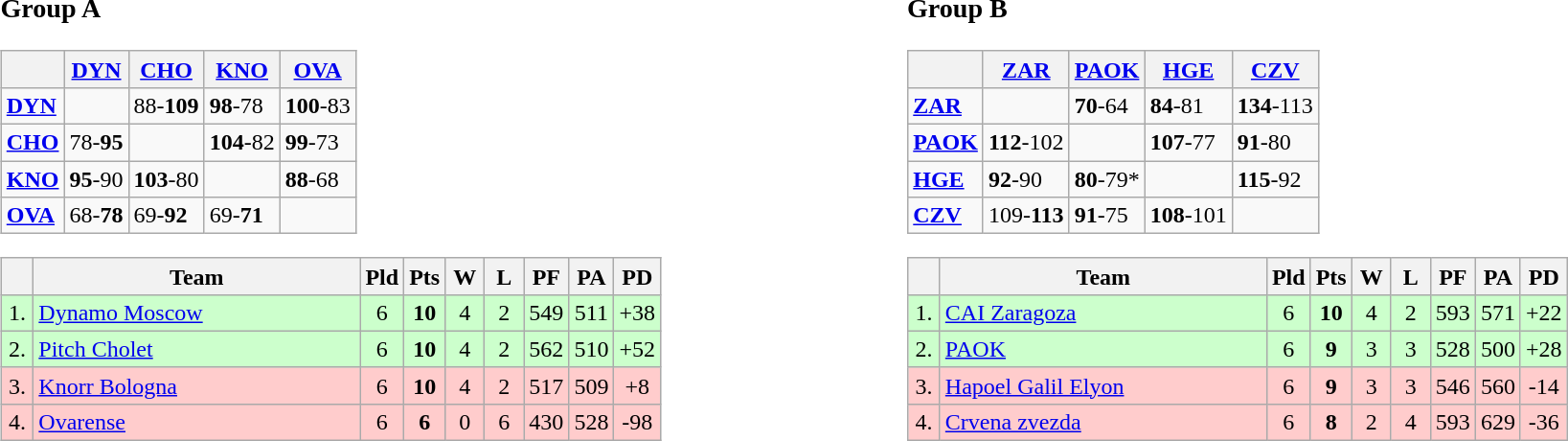<table>
<tr>
<td style="vertical-align:top; width:33%;"><br><h3>Group A</h3><table class="wikitable">
<tr>
<th></th>
<th> <a href='#'><strong>DYN</strong></a></th>
<th> <a href='#'><strong>CHO</strong></a></th>
<th> <a href='#'><strong>KNO</strong></a></th>
<th> <a href='#'>OVA</a></th>
</tr>
<tr>
<td> <a href='#'><strong>DYN</strong></a></td>
<td></td>
<td>88-<strong>109</strong></td>
<td><strong>98</strong>-78</td>
<td><strong>100</strong>-83</td>
</tr>
<tr>
<td> <a href='#'><strong>CHO</strong></a></td>
<td>78-<strong>95</strong></td>
<td></td>
<td><strong>104</strong>-82</td>
<td><strong>99</strong>-73</td>
</tr>
<tr>
<td> <a href='#'><strong>KNO</strong></a></td>
<td><strong>95</strong>-90</td>
<td><strong>103</strong>-80</td>
<td></td>
<td><strong>88</strong>-68</td>
</tr>
<tr>
<td> <a href='#'><strong>OVA</strong></a></td>
<td>68-<strong>78</strong></td>
<td>69-<strong>92</strong></td>
<td>69-<strong>71</strong></td>
<td></td>
</tr>
</table>
<table class="wikitable" style="text-align:center">
<tr>
<th width=15></th>
<th width=220>Team</th>
<th width=20>Pld</th>
<th width=20>Pts</th>
<th width=20>W</th>
<th width=20>L</th>
<th width=20>PF</th>
<th width=20>PA</th>
<th width=20>PD</th>
</tr>
<tr style="background: #ccffcc;">
<td>1.</td>
<td align=left> <a href='#'>Dynamo Moscow</a></td>
<td>6</td>
<td><strong>10</strong></td>
<td>4</td>
<td>2</td>
<td>549</td>
<td>511</td>
<td>+38</td>
</tr>
<tr style="background: #ccffcc;">
<td>2.</td>
<td align=left> <a href='#'>Pitch Cholet</a></td>
<td>6</td>
<td><strong>10</strong></td>
<td>4</td>
<td>2</td>
<td>562</td>
<td>510</td>
<td>+52</td>
</tr>
<tr style="background: #ffcccc;">
<td>3.</td>
<td align=left> <a href='#'>Knorr Bologna</a></td>
<td>6</td>
<td><strong>10</strong></td>
<td>4</td>
<td>2</td>
<td>517</td>
<td>509</td>
<td>+8</td>
</tr>
<tr style="background: #ffcccc;">
<td>4.</td>
<td align=left> <a href='#'>Ovarense</a></td>
<td>6</td>
<td><strong>6</strong></td>
<td>0</td>
<td>6</td>
<td>430</td>
<td>528</td>
<td>-98</td>
</tr>
</table>
</td>
<td style="vertical-align:top; width:33%;"><br><h3>Group B</h3><table class="wikitable">
<tr>
<th></th>
<th> <a href='#'><strong>ZAR</strong></a></th>
<th> <a href='#'><strong>PAOK</strong></a></th>
<th> <a href='#'><strong>HGE</strong></a></th>
<th> <a href='#'><strong>CZV</strong></a></th>
</tr>
<tr>
<td> <a href='#'><strong>ZAR</strong></a></td>
<td></td>
<td><strong>70</strong>-64</td>
<td><strong>84</strong>-81</td>
<td><strong>134</strong>-113</td>
</tr>
<tr>
<td> <a href='#'><strong>PAOK</strong></a></td>
<td><strong>112</strong>-102</td>
<td></td>
<td><strong>107</strong>-77</td>
<td><strong>91</strong>-80</td>
</tr>
<tr>
<td> <a href='#'><strong>HGE</strong></a></td>
<td><strong>92</strong>-90</td>
<td><strong>80</strong>-79*</td>
<td></td>
<td><strong>115</strong>-92</td>
</tr>
<tr>
<td> <a href='#'><strong>CZV</strong></a></td>
<td>109-<strong>113</strong></td>
<td><strong>91</strong>-75</td>
<td><strong>108</strong>-101</td>
<td></td>
</tr>
</table>
<table class="wikitable" style="text-align:center">
<tr>
<th width=15></th>
<th width=220>Team</th>
<th width=20>Pld</th>
<th width=20>Pts</th>
<th width=20>W</th>
<th width=20>L</th>
<th width=20>PF</th>
<th width=20>PA</th>
<th width=20>PD</th>
</tr>
<tr style="background: #ccffcc;">
<td>1.</td>
<td align=left> <a href='#'>CAI Zaragoza</a></td>
<td>6</td>
<td><strong>10</strong></td>
<td>4</td>
<td>2</td>
<td>593</td>
<td>571</td>
<td>+22</td>
</tr>
<tr style="background: #ccffcc;">
<td>2.</td>
<td align=left> <a href='#'>PAOK</a></td>
<td>6</td>
<td><strong>9</strong></td>
<td>3</td>
<td>3</td>
<td>528</td>
<td>500</td>
<td>+28</td>
</tr>
<tr style="background: #ffcccc;">
<td>3.</td>
<td align=left> <a href='#'>Hapoel Galil Elyon</a></td>
<td>6</td>
<td><strong>9</strong></td>
<td>3</td>
<td>3</td>
<td>546</td>
<td>560</td>
<td>-14</td>
</tr>
<tr style="background: #ffcccc;">
<td>4.</td>
<td align=left> <a href='#'>Crvena zvezda</a></td>
<td>6</td>
<td><strong>8</strong></td>
<td>2</td>
<td>4</td>
<td>593</td>
<td>629</td>
<td>-36</td>
</tr>
</table>
</td>
</tr>
</table>
